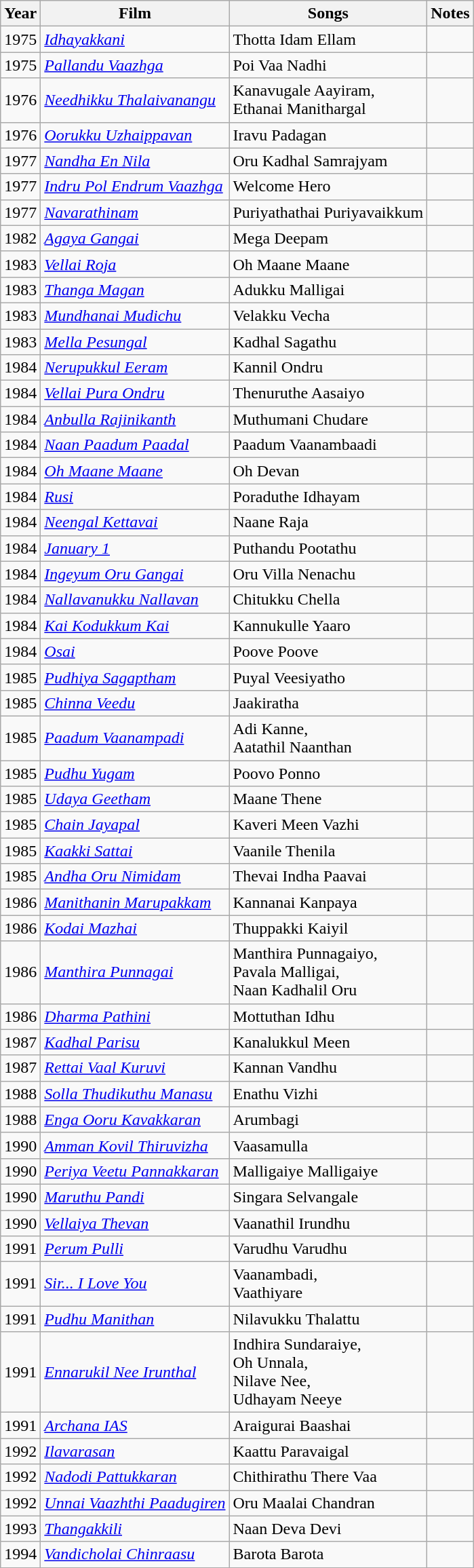<table class="wikitable sortable">
<tr>
<th>Year</th>
<th>Film</th>
<th>Songs</th>
<th class="unsortable">Notes</th>
</tr>
<tr>
<td>1975</td>
<td><em><a href='#'>Idhayakkani</a></em></td>
<td>Thotta Idam Ellam</td>
<td></td>
</tr>
<tr>
<td>1975</td>
<td><em><a href='#'>Pallandu Vaazhga</a></em></td>
<td>Poi Vaa Nadhi</td>
<td></td>
</tr>
<tr>
<td>1976</td>
<td><em><a href='#'>Needhikku Thalaivanangu</a></em></td>
<td>Kanavugale Aayiram,<br>Ethanai Manithargal</td>
<td></td>
</tr>
<tr>
<td>1976</td>
<td><em><a href='#'>Oorukku Uzhaippavan</a></em></td>
<td>Iravu Padagan</td>
<td></td>
</tr>
<tr>
<td>1977</td>
<td><em><a href='#'>Nandha En Nila</a></em></td>
<td>Oru Kadhal Samrajyam</td>
<td></td>
</tr>
<tr>
<td>1977</td>
<td><em><a href='#'>Indru Pol Endrum Vaazhga</a></em></td>
<td>Welcome Hero</td>
<td></td>
</tr>
<tr>
<td>1977</td>
<td><em><a href='#'>Navarathinam</a></em></td>
<td>Puriyathathai Puriyavaikkum</td>
<td></td>
</tr>
<tr>
<td>1982</td>
<td><em><a href='#'>Agaya Gangai</a></em></td>
<td>Mega Deepam</td>
<td></td>
</tr>
<tr>
<td>1983</td>
<td><em><a href='#'>Vellai Roja</a></em></td>
<td>Oh Maane Maane</td>
<td></td>
</tr>
<tr>
<td>1983</td>
<td><em><a href='#'>Thanga Magan</a></em></td>
<td>Adukku Malligai</td>
<td></td>
</tr>
<tr>
<td>1983</td>
<td><em><a href='#'>Mundhanai Mudichu</a></em></td>
<td>Velakku Vecha</td>
<td></td>
</tr>
<tr>
<td>1983</td>
<td><em><a href='#'>Mella Pesungal</a></em></td>
<td>Kadhal Sagathu</td>
<td></td>
</tr>
<tr>
<td>1984</td>
<td><em><a href='#'>Nerupukkul Eeram</a></em></td>
<td>Kannil Ondru</td>
<td></td>
</tr>
<tr>
<td>1984</td>
<td><em><a href='#'>Vellai Pura Ondru</a></em></td>
<td>Thenuruthe Aasaiyo</td>
<td></td>
</tr>
<tr>
<td>1984</td>
<td><em><a href='#'>Anbulla Rajinikanth</a></em></td>
<td>Muthumani Chudare</td>
<td></td>
</tr>
<tr>
<td>1984</td>
<td><em><a href='#'>Naan Paadum Paadal</a></em></td>
<td>Paadum Vaanambaadi</td>
<td></td>
</tr>
<tr>
<td>1984</td>
<td><em><a href='#'>Oh Maane Maane</a></em></td>
<td>Oh Devan</td>
<td></td>
</tr>
<tr>
<td>1984</td>
<td><em><a href='#'>Rusi</a></em></td>
<td>Poraduthe Idhayam</td>
<td></td>
</tr>
<tr>
<td>1984</td>
<td><em><a href='#'>Neengal Kettavai</a></em></td>
<td>Naane Raja</td>
<td></td>
</tr>
<tr>
<td>1984</td>
<td><em><a href='#'>January 1</a></em></td>
<td>Puthandu Pootathu</td>
<td></td>
</tr>
<tr>
<td>1984</td>
<td><em><a href='#'>Ingeyum Oru Gangai</a></em></td>
<td>Oru Villa Nenachu</td>
<td></td>
</tr>
<tr>
<td>1984</td>
<td><em><a href='#'>Nallavanukku Nallavan</a></em></td>
<td>Chitukku Chella</td>
<td></td>
</tr>
<tr>
<td>1984</td>
<td><em><a href='#'>Kai Kodukkum Kai</a></em></td>
<td>Kannukulle Yaaro</td>
<td></td>
</tr>
<tr>
<td>1984</td>
<td><em><a href='#'>Osai</a></em></td>
<td>Poove Poove</td>
<td></td>
</tr>
<tr>
<td>1985</td>
<td><em><a href='#'>Pudhiya Sagaptham</a></em></td>
<td>Puyal Veesiyatho</td>
<td></td>
</tr>
<tr>
<td>1985</td>
<td><em><a href='#'>Chinna Veedu</a></em></td>
<td>Jaakiratha</td>
<td></td>
</tr>
<tr>
<td>1985</td>
<td><em><a href='#'>Paadum Vaanampadi</a></em></td>
<td>Adi Kanne,<br>Aatathil Naanthan</td>
<td></td>
</tr>
<tr>
<td>1985</td>
<td><em><a href='#'>Pudhu Yugam</a></em></td>
<td>Poovo Ponno</td>
<td></td>
</tr>
<tr>
<td>1985</td>
<td><em><a href='#'>Udaya Geetham</a></em></td>
<td>Maane Thene</td>
<td></td>
</tr>
<tr>
<td>1985</td>
<td><em><a href='#'>Chain Jayapal</a></em></td>
<td>Kaveri Meen Vazhi</td>
<td></td>
</tr>
<tr>
<td>1985</td>
<td><em><a href='#'>Kaakki Sattai</a></em></td>
<td>Vaanile Thenila</td>
<td></td>
</tr>
<tr>
<td>1985</td>
<td><em><a href='#'>Andha Oru Nimidam</a></em></td>
<td>Thevai Indha Paavai</td>
<td></td>
</tr>
<tr>
<td>1986</td>
<td><em><a href='#'>Manithanin Marupakkam</a></em></td>
<td>Kannanai Kanpaya</td>
<td></td>
</tr>
<tr>
<td>1986</td>
<td><em><a href='#'>Kodai Mazhai</a></em></td>
<td>Thuppakki Kaiyil</td>
<td></td>
</tr>
<tr>
<td>1986</td>
<td><em><a href='#'>Manthira Punnagai</a></em></td>
<td>Manthira Punnagaiyo,<br>Pavala Malligai,<br>Naan Kadhalil Oru</td>
<td></td>
</tr>
<tr>
<td>1986</td>
<td><em><a href='#'>Dharma Pathini</a></em></td>
<td>Mottuthan Idhu</td>
<td></td>
</tr>
<tr>
<td>1987</td>
<td><em><a href='#'>Kadhal Parisu</a></em></td>
<td>Kanalukkul Meen</td>
<td></td>
</tr>
<tr>
<td>1987</td>
<td><em><a href='#'>Rettai Vaal Kuruvi</a></em></td>
<td>Kannan Vandhu</td>
<td></td>
</tr>
<tr>
<td>1988</td>
<td><em><a href='#'>Solla Thudikuthu Manasu</a></em></td>
<td>Enathu Vizhi</td>
<td></td>
</tr>
<tr>
<td>1988</td>
<td><em><a href='#'>Enga Ooru Kavakkaran</a></em></td>
<td>Arumbagi</td>
<td></td>
</tr>
<tr>
<td>1990</td>
<td><em><a href='#'>Amman Kovil Thiruvizha</a></em></td>
<td>Vaasamulla</td>
<td></td>
</tr>
<tr>
<td>1990</td>
<td><em><a href='#'>Periya Veetu Pannakkaran</a></em></td>
<td>Malligaiye Malligaiye</td>
<td></td>
</tr>
<tr>
<td>1990</td>
<td><em><a href='#'>Maruthu Pandi</a></em></td>
<td>Singara Selvangale</td>
<td></td>
</tr>
<tr>
<td>1990</td>
<td><em><a href='#'>Vellaiya Thevan</a></em></td>
<td>Vaanathil Irundhu</td>
<td></td>
</tr>
<tr>
<td>1991</td>
<td><em><a href='#'>Perum Pulli</a></em></td>
<td>Varudhu Varudhu</td>
<td></td>
</tr>
<tr>
<td>1991</td>
<td><em><a href='#'>Sir... I Love You</a></em></td>
<td>Vaanambadi,<br>Vaathiyare</td>
<td></td>
</tr>
<tr>
<td>1991</td>
<td><em><a href='#'>Pudhu Manithan</a></em></td>
<td>Nilavukku Thalattu</td>
<td></td>
</tr>
<tr>
<td>1991</td>
<td><em><a href='#'>Ennarukil Nee Irunthal</a></em></td>
<td>Indhira Sundaraiye,<br>Oh Unnala,<br>Nilave Nee,<br>Udhayam Neeye</td>
<td></td>
</tr>
<tr>
<td>1991</td>
<td><em><a href='#'>Archana IAS</a></em></td>
<td>Araigurai Baashai</td>
<td></td>
</tr>
<tr>
<td>1992</td>
<td><em><a href='#'>Ilavarasan</a></em></td>
<td>Kaattu Paravaigal</td>
<td></td>
</tr>
<tr>
<td>1992</td>
<td><em><a href='#'>Nadodi Pattukkaran</a></em></td>
<td>Chithirathu There Vaa</td>
<td></td>
</tr>
<tr>
<td>1992</td>
<td><em><a href='#'>Unnai Vaazhthi Paadugiren</a></em></td>
<td>Oru Maalai Chandran</td>
<td></td>
</tr>
<tr>
<td>1993</td>
<td><em><a href='#'>Thangakkili</a></em></td>
<td>Naan Deva Devi</td>
<td></td>
</tr>
<tr>
<td>1994</td>
<td><em><a href='#'>Vandicholai Chinraasu</a></em></td>
<td>Barota Barota</td>
<td></td>
</tr>
<tr>
</tr>
</table>
